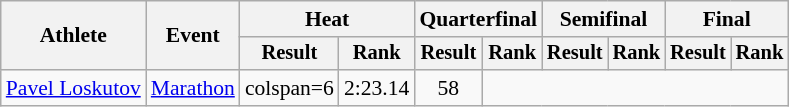<table class="wikitable" style="font-size:90%">
<tr>
<th rowspan="2">Athlete</th>
<th rowspan="2">Event</th>
<th colspan="2">Heat</th>
<th colspan="2">Quarterfinal</th>
<th colspan="2">Semifinal</th>
<th colspan="2">Final</th>
</tr>
<tr style="font-size:95%">
<th>Result</th>
<th>Rank</th>
<th>Result</th>
<th>Rank</th>
<th>Result</th>
<th>Rank</th>
<th>Result</th>
<th>Rank</th>
</tr>
<tr align=center>
<td align=left rowspan=1><a href='#'>Pavel Loskutov</a></td>
<td align=left><a href='#'>Marathon</a></td>
<td>colspan=6 </td>
<td>2:23.14</td>
<td>58</td>
</tr>
</table>
